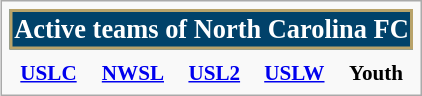<table class="infobox" style="font-size:88%">
<tr>
<th colspan="5" style="font-size:125%; background:#01426A; color:#fff; border:2px solid #B9A36A;">Active teams of North Carolina FC</th>
</tr>
<tr>
<td></td>
<td></td>
<td></td>
<td></td>
<td></td>
</tr>
<tr>
<th><a href='#'>USLC</a></th>
<th><a href='#'>NWSL</a></th>
<th><a href='#'>USL2</a></th>
<th><a href='#'>USLW</a></th>
<th>Youth</th>
</tr>
</table>
